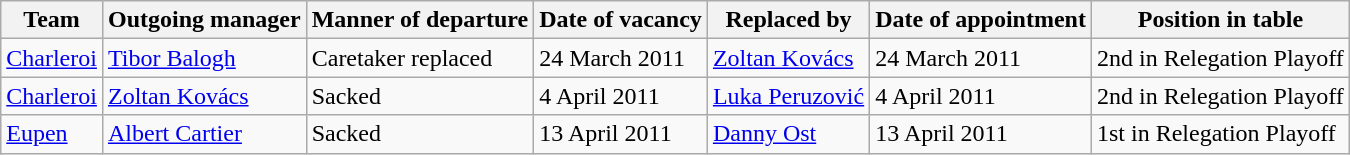<table class="wikitable">
<tr>
<th>Team</th>
<th>Outgoing manager</th>
<th>Manner of departure</th>
<th>Date of vacancy</th>
<th>Replaced by</th>
<th>Date of appointment</th>
<th>Position in table</th>
</tr>
<tr>
<td><a href='#'>Charleroi</a></td>
<td> <a href='#'>Tibor Balogh</a></td>
<td>Caretaker replaced</td>
<td>24 March 2011</td>
<td> <a href='#'>Zoltan Kovács</a></td>
<td>24 March 2011</td>
<td>2nd in Relegation Playoff</td>
</tr>
<tr>
<td><a href='#'>Charleroi</a></td>
<td> <a href='#'>Zoltan Kovács</a></td>
<td>Sacked</td>
<td>4 April 2011</td>
<td> <a href='#'>Luka Peruzović</a></td>
<td>4 April 2011</td>
<td>2nd in Relegation Playoff</td>
</tr>
<tr>
<td><a href='#'>Eupen</a></td>
<td> <a href='#'>Albert Cartier</a></td>
<td>Sacked</td>
<td>13 April 2011</td>
<td> <a href='#'>Danny Ost</a></td>
<td>13 April 2011</td>
<td>1st in Relegation Playoff</td>
</tr>
</table>
